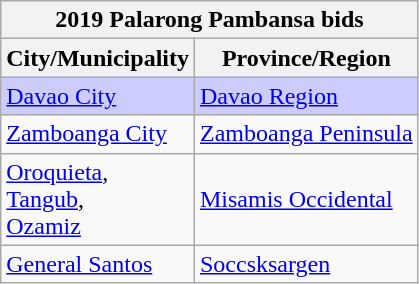<table class="wikitable sortable" style="text-align:left">
<tr>
<th colspan=3>2019 Palarong Pambansa bids</th>
</tr>
<tr>
<th>City/Municipality</th>
<th>Province/Region</th>
</tr>
<tr bgcolor=ccccff>
<td><a href='#'>Davao City</a></td>
<td><a href='#'>Davao Region</a></td>
</tr>
<tr>
<td><a href='#'>Zamboanga City</a></td>
<td><a href='#'>Zamboanga Peninsula</a></td>
</tr>
<tr>
<td><a href='#'>Oroquieta</a>, <br><a href='#'>Tangub</a>, <br><a href='#'>Ozamiz</a></td>
<td><a href='#'>Misamis Occidental</a></td>
</tr>
<tr>
<td><a href='#'>General Santos</a></td>
<td><a href='#'>Soccsksargen</a></td>
</tr>
</table>
